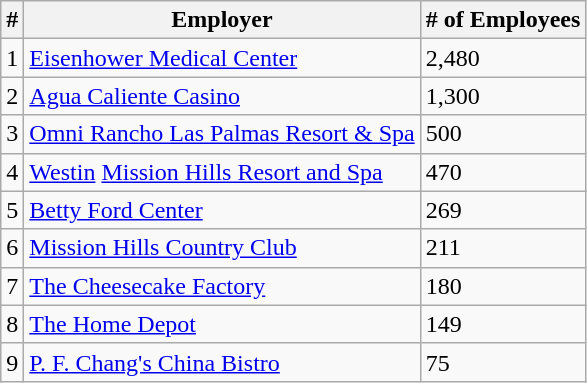<table class="wikitable">
<tr>
<th>#</th>
<th>Employer</th>
<th># of Employees</th>
</tr>
<tr>
<td>1</td>
<td><a href='#'>Eisenhower Medical Center</a></td>
<td>2,480</td>
</tr>
<tr>
<td>2</td>
<td><a href='#'>Agua Caliente Casino</a></td>
<td>1,300</td>
</tr>
<tr>
<td>3</td>
<td><a href='#'>Omni Rancho Las Palmas Resort & Spa</a></td>
<td>500</td>
</tr>
<tr>
<td>4</td>
<td><a href='#'>Westin</a> <a href='#'>Mission Hills Resort and Spa</a></td>
<td>470</td>
</tr>
<tr>
<td>5</td>
<td><a href='#'>Betty Ford Center</a></td>
<td>269</td>
</tr>
<tr>
<td>6</td>
<td><a href='#'>Mission Hills Country Club</a></td>
<td>211</td>
</tr>
<tr>
<td>7</td>
<td><a href='#'>The Cheesecake Factory</a></td>
<td>180</td>
</tr>
<tr>
<td>8</td>
<td><a href='#'>The Home Depot</a></td>
<td>149</td>
</tr>
<tr>
<td>9</td>
<td><a href='#'>P. F. Chang's China Bistro</a></td>
<td>75</td>
</tr>
</table>
